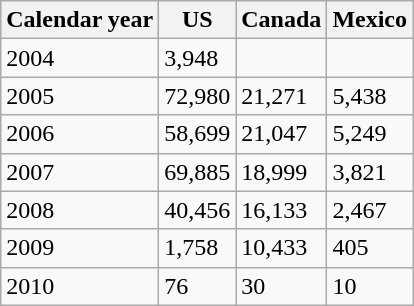<table class="wikitable">
<tr>
<th>Calendar year</th>
<th>US</th>
<th>Canada</th>
<th>Mexico</th>
</tr>
<tr>
<td>2004</td>
<td>3,948</td>
<td></td>
<td></td>
</tr>
<tr>
<td>2005</td>
<td>72,980</td>
<td>21,271</td>
<td>5,438</td>
</tr>
<tr>
<td>2006</td>
<td>58,699</td>
<td>21,047</td>
<td>5,249</td>
</tr>
<tr>
<td>2007</td>
<td>69,885</td>
<td>18,999</td>
<td>3,821</td>
</tr>
<tr>
<td>2008</td>
<td>40,456</td>
<td>16,133</td>
<td>2,467</td>
</tr>
<tr>
<td>2009</td>
<td>1,758</td>
<td>10,433</td>
<td>405</td>
</tr>
<tr>
<td>2010</td>
<td>76</td>
<td>30</td>
<td>10</td>
</tr>
</table>
